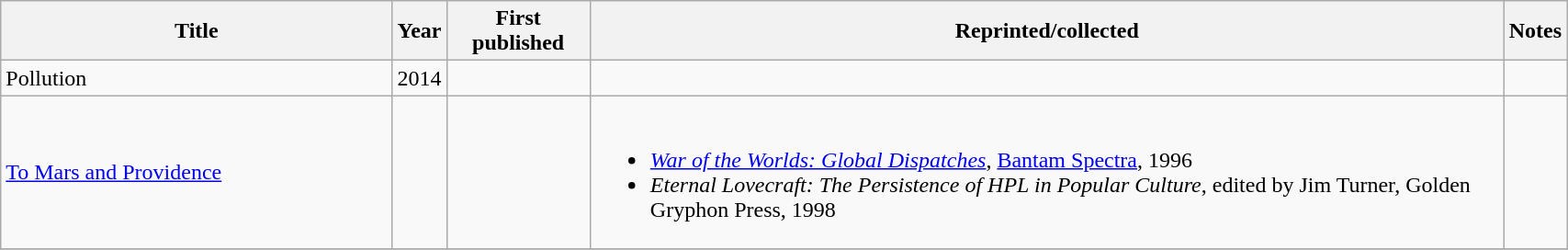<table class='wikitable sortable' width='90%'>
<tr>
<th width=25%>Title</th>
<th>Year</th>
<th>First published</th>
<th>Reprinted/collected</th>
<th>Notes</th>
</tr>
<tr>
<td>Pollution</td>
<td>2014</td>
<td></td>
<td></td>
<td></td>
</tr>
<tr>
<td><a href='#'>To Mars and Providence</a></td>
<td></td>
<td></td>
<td><br><ul><li><em><a href='#'>War of the Worlds: Global Dispatches</a></em>, <a href='#'>Bantam Spectra</a>, 1996</li><li><em>Eternal Lovecraft: The Persistence of HPL in Popular Culture</em>, edited by Jim Turner, Golden Gryphon Press, 1998</li></ul></td>
<td></td>
</tr>
<tr>
</tr>
</table>
